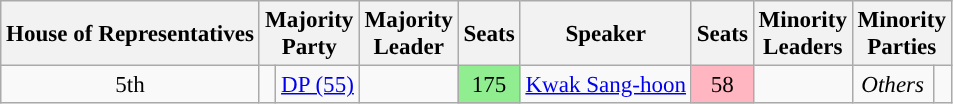<table class="wikitable" style="font-size:96%; text-align:center;">
<tr>
<th>House of Representatives</th>
<th colspan="2">Majority<br>Party</th>
<th>Majority<br>Leader</th>
<th>Seats</th>
<th>Speaker</th>
<th>Seats</th>
<th>Minority<br>Leaders</th>
<th colspan="2">Minority<br>Parties</th>
</tr>
<tr>
<td rowspan="1">5th<br></td>
<td rowspan="1" style="background: "> </td>
<td rowspan="1"><a href='#'>DP (55)</a></td>
<td rowspan="1"></td>
<td rowspan="1" style="background:lightgreen;">175</td>
<td rowspan="1"><a href='#'>Kwak Sang-hoon</a> </td>
<td style="background:lightpink;">58</td>
<td></td>
<td><em>Others</em></td>
<td style="background: "> </td>
</tr>
</table>
